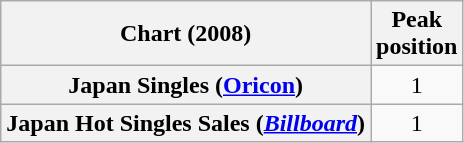<table class="wikitable plainrowheaders sortable">
<tr>
<th>Chart (2008)</th>
<th>Peak<br>position</th>
</tr>
<tr>
<th scope="row">Japan Singles (<a href='#'>Oricon</a>)</th>
<td style="text-align:center;">1</td>
</tr>
<tr>
<th scope="row">Japan Hot Singles Sales (<em><a href='#'>Billboard</a></em>)</th>
<td style="text-align:center;">1</td>
</tr>
</table>
